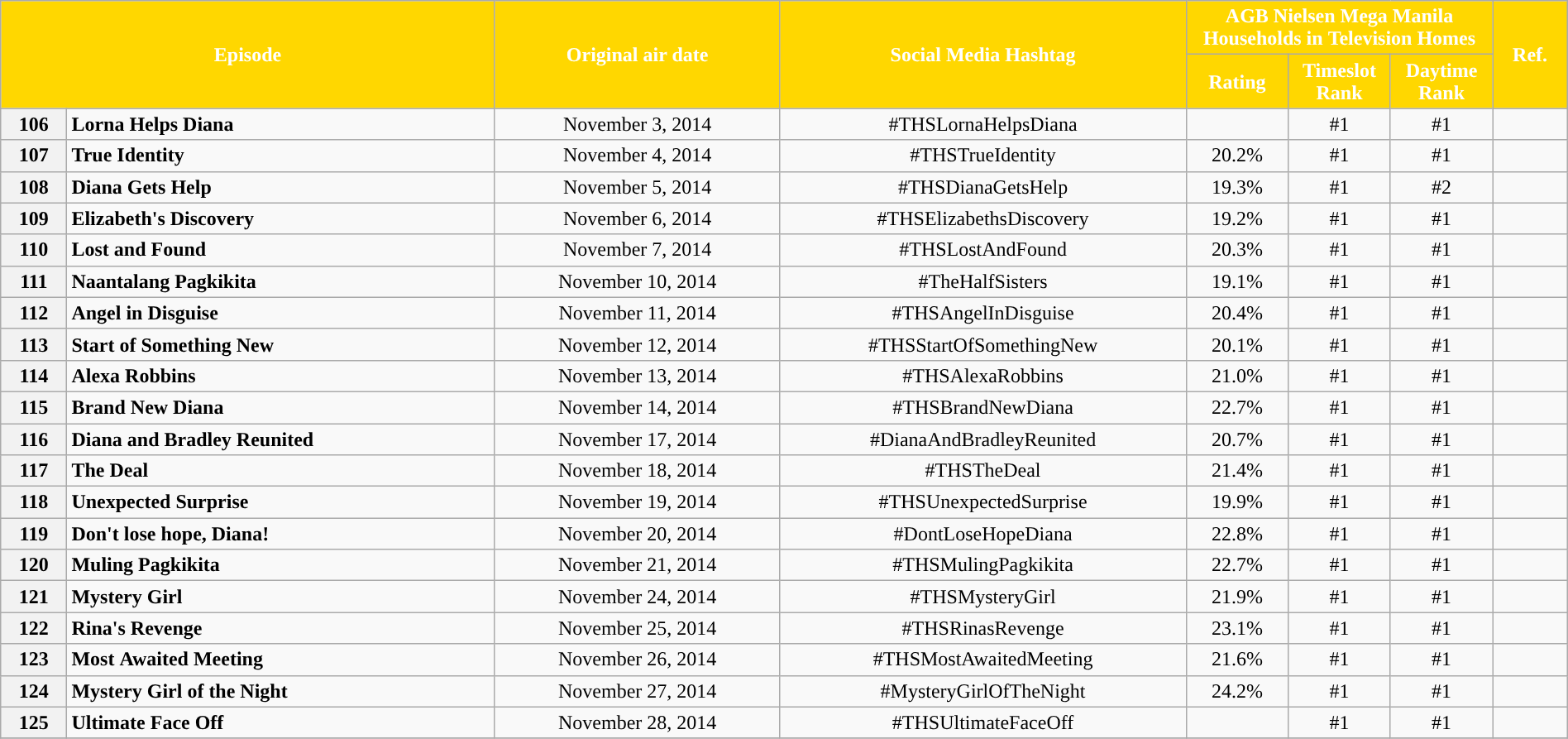<table class="wikitable" style="text-align:center; font-size:100%; line-height:18px;"  width="100%">
<tr>
<th colspan="2" rowspan="2" style="background-color:#FFD700; color:#ffffff;">Episode</th>
<th style="background:#FFD700; color:white" rowspan="2">Original air date</th>
<th style="background:#FFD700; color:white" rowspan="2">Social Media Hashtag</th>
<th style="background-color:#FFD700; color:#ffffff;" colspan="3">AGB Nielsen Mega Manila Households in Television Homes</th>
<th rowspan="2" style="background:#FFD700; color:white">Ref.</th>
</tr>
<tr style="text-align: center style=">
<th style="background-color:#FFD700; width:75px; color:#ffffff;">Rating</th>
<th style="background-color:#FFD700; width:75px; color:#ffffff;">Timeslot Rank</th>
<th style="background-color:#FFD700; width:75px; color:#ffffff;">Daytime Rank</th>
</tr>
<tr>
<th>106</th>
<td style="text-align: left;"><strong>Lorna Helps Diana</strong></td>
<td>November 3, 2014</td>
<td>#THSLornaHelpsDiana</td>
<td></td>
<td>#1</td>
<td>#1</td>
<td></td>
</tr>
<tr>
<th>107</th>
<td style="text-align: left;"><strong>True Identity</strong></td>
<td>November 4, 2014</td>
<td>#THSTrueIdentity</td>
<td>20.2%</td>
<td>#1</td>
<td>#1</td>
<td></td>
</tr>
<tr>
<th>108</th>
<td style="text-align: left;"><strong>Diana Gets Help</strong></td>
<td>November 5, 2014</td>
<td>#THSDianaGetsHelp</td>
<td>19.3%</td>
<td>#1</td>
<td>#2</td>
<td></td>
</tr>
<tr>
<th>109</th>
<td style="text-align: left;"><strong>Elizabeth's Discovery</strong></td>
<td>November 6, 2014</td>
<td>#THSElizabethsDiscovery</td>
<td>19.2%</td>
<td>#1</td>
<td>#1</td>
<td></td>
</tr>
<tr>
<th>110</th>
<td style="text-align: left;"><strong>Lost and Found</strong></td>
<td>November 7, 2014</td>
<td>#THSLostAndFound</td>
<td>20.3%</td>
<td>#1</td>
<td>#1</td>
<td></td>
</tr>
<tr>
<th>111</th>
<td style="text-align: left;"><strong>Naantalang Pagkikita</strong></td>
<td>November 10, 2014</td>
<td>#TheHalfSisters</td>
<td>19.1%</td>
<td>#1</td>
<td>#1</td>
<td></td>
</tr>
<tr>
<th>112</th>
<td style="text-align: left;"><strong>Angel in Disguise</strong></td>
<td>November 11, 2014</td>
<td>#THSAngelInDisguise</td>
<td>20.4%</td>
<td>#1</td>
<td>#1</td>
<td></td>
</tr>
<tr>
<th>113</th>
<td style="text-align: left;"><strong>Start of Something New</strong></td>
<td>November 12, 2014</td>
<td>#THSStartOfSomethingNew</td>
<td>20.1%</td>
<td>#1</td>
<td>#1</td>
<td></td>
</tr>
<tr>
<th>114</th>
<td style="text-align: left;"><strong>Alexa Robbins</strong></td>
<td>November 13, 2014</td>
<td>#THSAlexaRobbins</td>
<td>21.0%</td>
<td>#1</td>
<td>#1</td>
<td></td>
</tr>
<tr>
<th>115</th>
<td style="text-align: left;"><strong>Brand New Diana</strong></td>
<td>November 14, 2014</td>
<td>#THSBrandNewDiana</td>
<td>22.7%</td>
<td>#1</td>
<td>#1</td>
<td></td>
</tr>
<tr>
<th>116</th>
<td style="text-align: left;"><strong>Diana and Bradley Reunited</strong></td>
<td>November 17, 2014</td>
<td>#DianaAndBradleyReunited</td>
<td>20.7%</td>
<td>#1</td>
<td>#1</td>
<td></td>
</tr>
<tr>
<th>117</th>
<td style="text-align: left;"><strong>The Deal</strong></td>
<td>November 18, 2014</td>
<td>#THSTheDeal</td>
<td>21.4%</td>
<td>#1</td>
<td>#1</td>
<td></td>
</tr>
<tr>
<th>118</th>
<td style="text-align: left;"><strong>Unexpected Surprise</strong></td>
<td>November 19, 2014</td>
<td>#THSUnexpectedSurprise</td>
<td>19.9%</td>
<td>#1</td>
<td>#1</td>
<td></td>
</tr>
<tr>
<th>119</th>
<td style="text-align: left;"><strong>Don't lose hope, Diana!</strong></td>
<td>November 20, 2014</td>
<td>#DontLoseHopeDiana</td>
<td>22.8%</td>
<td>#1</td>
<td>#1</td>
<td></td>
</tr>
<tr>
<th>120</th>
<td style="text-align: left;"><strong>Muling Pagkikita</strong></td>
<td>November 21, 2014</td>
<td>#THSMulingPagkikita</td>
<td>22.7%</td>
<td>#1</td>
<td>#1</td>
<td></td>
</tr>
<tr>
<th>121</th>
<td style="text-align: left;"><strong>Mystery Girl</strong></td>
<td>November 24, 2014</td>
<td>#THSMysteryGirl</td>
<td>21.9%</td>
<td>#1</td>
<td>#1</td>
<td></td>
</tr>
<tr>
<th>122</th>
<td style="text-align: left;"><strong>Rina's Revenge</strong></td>
<td>November 25, 2014</td>
<td>#THSRinasRevenge</td>
<td>23.1%</td>
<td>#1</td>
<td>#1</td>
<td></td>
</tr>
<tr>
<th>123</th>
<td style="text-align: left;"><strong>Most Awaited Meeting</strong></td>
<td>November 26, 2014</td>
<td>#THSMostAwaitedMeeting</td>
<td>21.6%</td>
<td>#1</td>
<td>#1</td>
<td></td>
</tr>
<tr>
<th>124</th>
<td style="text-align: left;"><strong>Mystery Girl of the Night</strong></td>
<td>November 27, 2014</td>
<td>#MysteryGirlOfTheNight</td>
<td>24.2%</td>
<td>#1</td>
<td>#1</td>
<td></td>
</tr>
<tr>
<th>125</th>
<td style="text-align: left;"><strong>Ultimate Face Off</strong></td>
<td>November 28, 2014</td>
<td>#THSUltimateFaceOff</td>
<td></td>
<td>#1</td>
<td>#1</td>
<td></td>
</tr>
<tr>
</tr>
</table>
